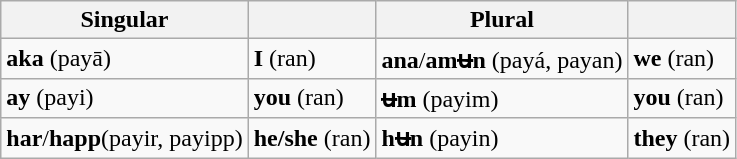<table class="wikitable">
<tr>
<th>Singular</th>
<th></th>
<th>Plural</th>
<th></th>
</tr>
<tr>
<td><strong>aka</strong> (payā)</td>
<td><strong>I</strong> (ran)</td>
<td><strong>ana</strong>/<strong>amʉn</strong> (payá, payan)</td>
<td><strong>we</strong> (ran)</td>
</tr>
<tr>
<td><strong>ay</strong> (payi)</td>
<td><strong>you</strong> (ran)</td>
<td><strong>ʉm</strong> (payim)</td>
<td><strong>you</strong> (ran)</td>
</tr>
<tr>
<td><strong>har</strong>/<strong>happ</strong>(payir, payipp)</td>
<td><strong>he/she</strong> (ran)</td>
<td><strong>hʉn</strong> (payin)</td>
<td><strong>they</strong> (ran)</td>
</tr>
</table>
